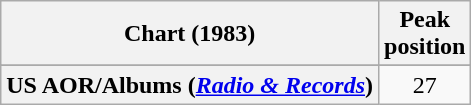<table class="wikitable sortable plainrowheaders" style="text-align:center">
<tr>
<th scope="col">Chart (1983)</th>
<th scope="col">Peak<br>position</th>
</tr>
<tr>
</tr>
<tr>
<th scope="row">US AOR/Albums (<em><a href='#'>Radio & Records</a></em>)</th>
<td>27</td>
</tr>
</table>
